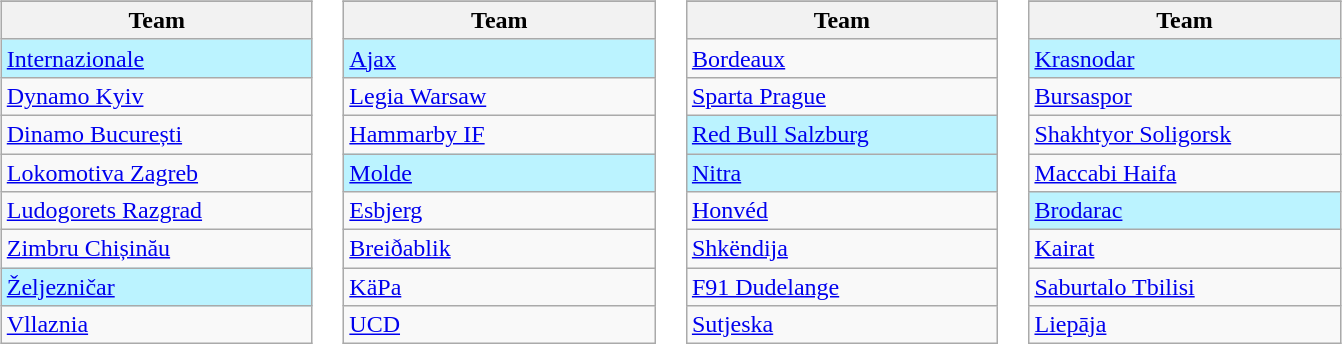<table>
<tr valign=top>
<td><br><table class="wikitable">
<tr>
</tr>
<tr>
<th width=200>Team</th>
</tr>
<tr bgcolor=#BBF3FF>
<td> <a href='#'>Internazionale</a></td>
</tr>
<tr>
<td> <a href='#'>Dynamo Kyiv</a></td>
</tr>
<tr>
<td> <a href='#'>Dinamo București</a></td>
</tr>
<tr>
<td> <a href='#'>Lokomotiva Zagreb</a></td>
</tr>
<tr>
<td> <a href='#'>Ludogorets Razgrad</a></td>
</tr>
<tr>
<td> <a href='#'>Zimbru Chișinău</a></td>
</tr>
<tr bgcolor=#BBF3FF>
<td> <a href='#'>Željezničar</a></td>
</tr>
<tr>
<td> <a href='#'>Vllaznia</a></td>
</tr>
</table>
</td>
<td><br><table class="wikitable">
<tr>
</tr>
<tr>
<th width=200>Team</th>
</tr>
<tr bgcolor=#BBF3FF>
<td> <a href='#'>Ajax</a></td>
</tr>
<tr>
<td> <a href='#'>Legia Warsaw</a></td>
</tr>
<tr>
<td> <a href='#'>Hammarby IF</a></td>
</tr>
<tr bgcolor=#BBF3FF>
<td> <a href='#'>Molde</a></td>
</tr>
<tr>
<td> <a href='#'>Esbjerg</a></td>
</tr>
<tr>
<td> <a href='#'>Breiðablik</a></td>
</tr>
<tr>
<td> <a href='#'>KäPa</a></td>
</tr>
<tr>
<td> <a href='#'>UCD</a></td>
</tr>
</table>
</td>
<td><br><table class="wikitable">
<tr>
</tr>
<tr>
<th width=200>Team</th>
</tr>
<tr>
<td> <a href='#'>Bordeaux</a></td>
</tr>
<tr>
<td> <a href='#'>Sparta Prague</a></td>
</tr>
<tr bgcolor=#BBF3FF>
<td> <a href='#'>Red Bull Salzburg</a></td>
</tr>
<tr bgcolor=#BBF3FF>
<td> <a href='#'>Nitra</a></td>
</tr>
<tr>
<td> <a href='#'>Honvéd</a></td>
</tr>
<tr>
<td> <a href='#'>Shkëndija</a></td>
</tr>
<tr>
<td> <a href='#'>F91 Dudelange</a></td>
</tr>
<tr>
<td> <a href='#'>Sutjeska</a></td>
</tr>
</table>
</td>
<td><br><table class="wikitable">
<tr>
</tr>
<tr>
<th width=200>Team</th>
</tr>
<tr bgcolor=#BBF3FF>
<td> <a href='#'>Krasnodar</a></td>
</tr>
<tr>
<td> <a href='#'>Bursaspor</a></td>
</tr>
<tr>
<td> <a href='#'>Shakhtyor Soligorsk</a></td>
</tr>
<tr>
<td> <a href='#'>Maccabi Haifa</a></td>
</tr>
<tr bgcolor=#BBF3FF>
<td> <a href='#'>Brodarac</a></td>
</tr>
<tr>
<td> <a href='#'>Kairat</a></td>
</tr>
<tr>
<td> <a href='#'>Saburtalo Tbilisi</a></td>
</tr>
<tr>
<td> <a href='#'>Liepāja</a></td>
</tr>
</table>
</td>
</tr>
</table>
